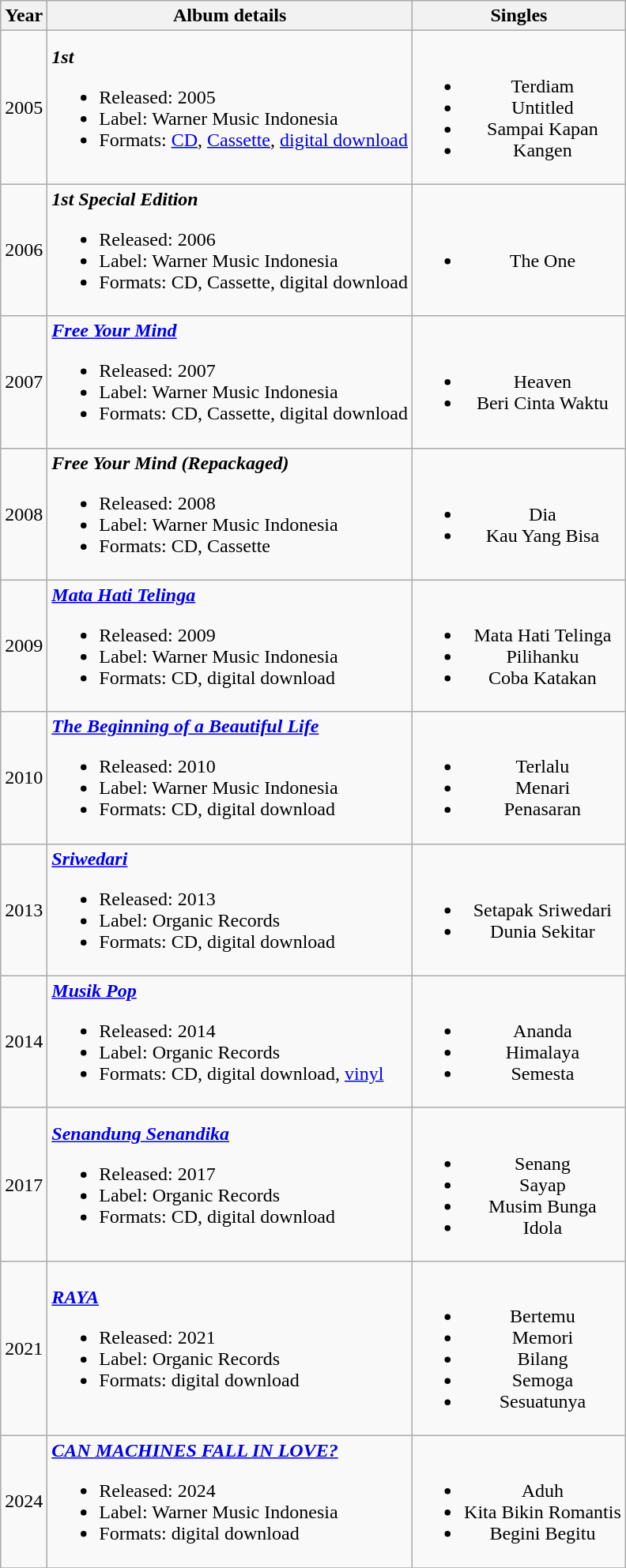<table class="wikitable" style="text-align:center">
<tr>
<th rowspan="1">Year</th>
<th rowspan="1">Album details</th>
<th rowspan="1">Singles</th>
</tr>
<tr>
<td>2005</td>
<td align="left"><strong><em>1st</em></strong><br><ul><li>Released: 2005</li><li>Label: Warner Music Indonesia</li><li>Formats: <a href='#'>CD</a>, <a href='#'>Cassette</a>, <a href='#'>digital download</a></li></ul></td>
<td><br><ul><li>Terdiam</li><li>Untitled</li><li>Sampai Kapan</li><li>Kangen</li></ul></td>
</tr>
<tr>
<td>2006</td>
<td align="left"><strong><em>1st Special Edition</em></strong><br><ul><li>Released: 2006</li><li>Label: Warner Music Indonesia</li><li>Formats: CD, Cassette, digital download</li></ul></td>
<td><br><ul><li>The One</li></ul></td>
</tr>
<tr>
<td>2007</td>
<td align="left"><strong><em><a href='#'>Free Your Mind</a></em></strong><br><ul><li>Released: 2007</li><li>Label: Warner Music Indonesia</li><li>Formats: CD, Cassette, digital download</li></ul></td>
<td><br><ul><li>Heaven</li><li>Beri Cinta Waktu</li></ul></td>
</tr>
<tr>
<td>2008</td>
<td align="left"><strong><em>Free Your Mind (Repackaged)</em></strong><br><ul><li>Released: 2008</li><li>Label: Warner Music Indonesia</li><li>Formats: CD, Cassette</li></ul></td>
<td><br><ul><li>Dia</li><li>Kau Yang Bisa</li></ul></td>
</tr>
<tr>
<td>2009</td>
<td align="left"><strong><em><a href='#'>Mata Hati Telinga</a></em></strong><br><ul><li>Released: 2009</li><li>Label: Warner Music Indonesia</li><li>Formats: CD, digital download</li></ul></td>
<td><br><ul><li>Mata Hati Telinga</li><li>Pilihanku</li><li>Coba Katakan</li></ul></td>
</tr>
<tr>
<td>2010</td>
<td align="left"><strong><em><a href='#'>The Beginning of a Beautiful Life</a></em></strong><br><ul><li>Released: 2010</li><li>Label: Warner Music Indonesia</li><li>Formats: CD, digital download</li></ul></td>
<td><br><ul><li>Terlalu</li><li>Menari</li><li>Penasaran</li></ul></td>
</tr>
<tr>
<td>2013</td>
<td align="left"><strong><em><a href='#'>Sriwedari</a></em></strong><br><ul><li>Released: 2013</li><li>Label: Organic Records</li><li>Formats: CD, digital download</li></ul></td>
<td><br><ul><li>Setapak Sriwedari</li><li>Dunia Sekitar</li></ul></td>
</tr>
<tr>
<td>2014</td>
<td align="left"><strong><em><a href='#'>Musik Pop</a></em></strong><br><ul><li>Released: 2014</li><li>Label: Organic Records</li><li>Formats: CD, digital download, <a href='#'>vinyl</a></li></ul></td>
<td><br><ul><li>Ananda</li><li>Himalaya</li><li>Semesta</li></ul></td>
</tr>
<tr>
<td>2017</td>
<td align="left"><strong><em><a href='#'>Senandung Senandika</a></em></strong><br><ul><li>Released: 2017</li><li>Label: Organic Records</li><li>Formats: CD, digital download</li></ul></td>
<td><br><ul><li>Senang</li><li>Sayap</li><li>Musim Bunga</li><li>Idola</li></ul></td>
</tr>
<tr>
<td>2021</td>
<td align="left"><strong><em><a href='#'>RAYA</a></em></strong><br><ul><li>Released: 2021</li><li>Label: Organic Records</li><li>Formats: digital download</li></ul></td>
<td><br><ul><li>Bertemu</li><li>Memori</li><li>Bilang</li><li>Semoga</li><li>Sesuatunya</li></ul></td>
</tr>
<tr>
<td>2024</td>
<td align="left"><strong><em><a href='#'>CAN MACHINES FALL IN LOVE?</a></em></strong><br><ul><li>Released: 2024</li><li>Label: Warner Music Indonesia</li><li>Formats: digital download</li></ul></td>
<td><br><ul><li>Aduh</li><li>Kita Bikin Romantis</li><li>Begini Begitu</li></ul></td>
</tr>
<tr>
</tr>
</table>
